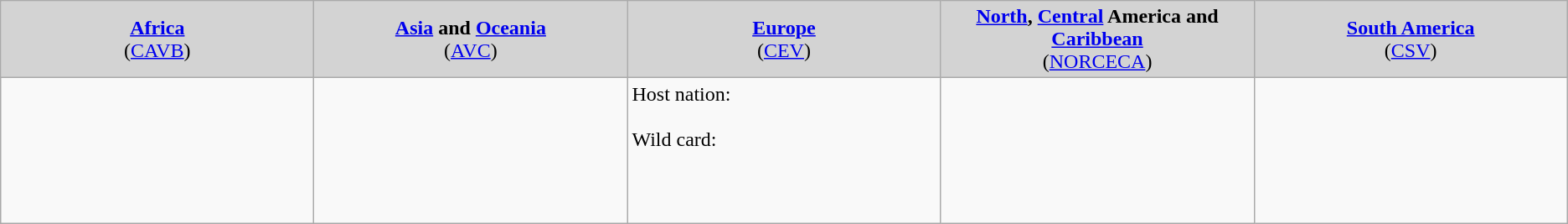<table class="wikitable">
<tr style="background:Lightgrey;">
<td style="width:20%; text-align:center;"><strong><a href='#'>Africa</a></strong><br>(<a href='#'>CAVB</a>)</td>
<td style="width:20%; text-align:center;"><strong><a href='#'>Asia</a> and <a href='#'>Oceania</a></strong><br>(<a href='#'>AVC</a>)</td>
<td style="width:20%; text-align:center;"><strong><a href='#'>Europe</a></strong><br>(<a href='#'>CEV</a>)</td>
<td style="width:20%; text-align:center;"><strong><a href='#'>North</a>, <a href='#'>Central</a> America and <a href='#'>Caribbean</a></strong><br>(<a href='#'>NORCECA</a>)</td>
<td style="width:20%; text-align:center;"><strong><a href='#'>South America</a><br></strong>(<a href='#'>CSV</a>)</td>
</tr>
<tr>
<td></td>
<td></td>
<td>Host nation: <br><br>Wild card: <br><br><br><br></td>
<td></td>
<td></td>
</tr>
</table>
